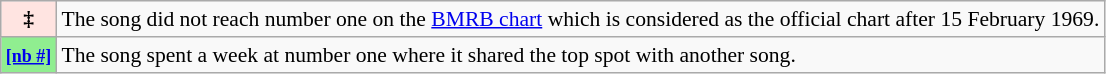<table class="wikitable plainrowheaders" style="font-size:90%;">
<tr>
<th scope=row style="background-color:mistyrose">‡</th>
<td>The song did not reach number one on the <a href='#'>BMRB chart</a> which is considered as the official chart after 15 February 1969.</td>
</tr>
<tr>
<th scope=row style="background-color:lightgreen; white-space:nowrap;"><a href='#'><small>[nb #]</small></a></th>
<td>The song spent a week at number one where it shared the top spot with another song.</td>
</tr>
</table>
